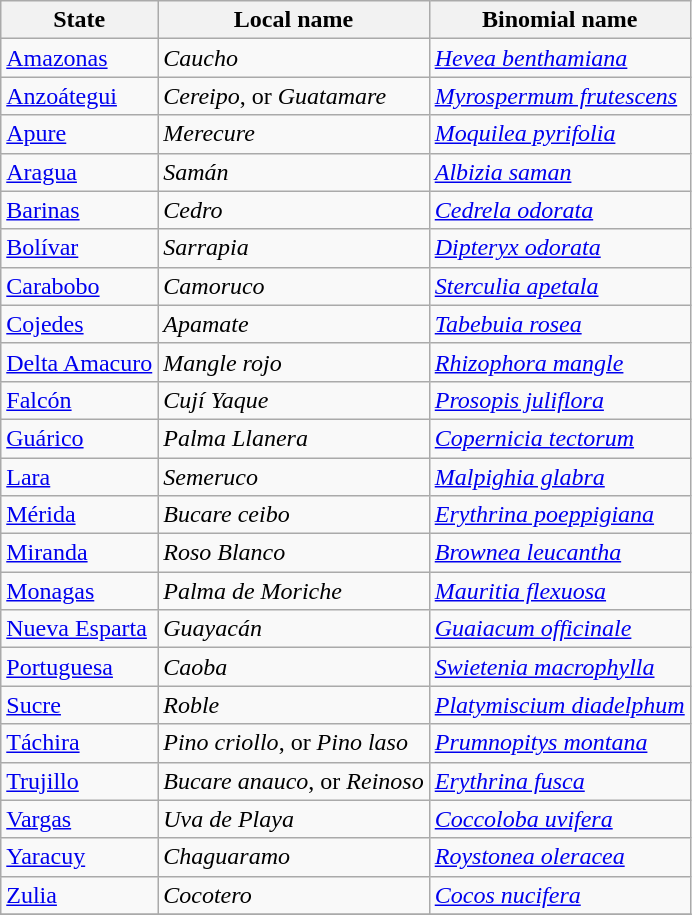<table class="wikitable">
<tr>
<th><strong>State</strong></th>
<th><strong>Local name</strong></th>
<th><strong>Binomial name</strong></th>
</tr>
<tr>
<td><a href='#'>Amazonas</a></td>
<td><em>Caucho</em></td>
<td><em><a href='#'>Hevea benthamiana</a></em></td>
</tr>
<tr>
<td><a href='#'>Anzoátegui</a></td>
<td><em>Cereipo</em>, or <em>Guatamare</em></td>
<td><em><a href='#'>Myrospermum frutescens</a></em></td>
</tr>
<tr>
<td><a href='#'>Apure</a></td>
<td><em>Merecure</em></td>
<td><em><a href='#'>Moquilea pyrifolia</a></em></td>
</tr>
<tr>
<td><a href='#'>Aragua</a></td>
<td><em>Samán</em></td>
<td><em><a href='#'>Albizia saman</a></em></td>
</tr>
<tr>
<td><a href='#'>Barinas</a></td>
<td><em>Cedro</em></td>
<td><em><a href='#'>Cedrela odorata</a></em></td>
</tr>
<tr>
<td><a href='#'>Bolívar</a></td>
<td><em>Sarrapia</em></td>
<td><em><a href='#'>Dipteryx odorata</a></em></td>
</tr>
<tr>
<td><a href='#'>Carabobo</a></td>
<td><em>Camoruco</em></td>
<td><em><a href='#'>Sterculia apetala</a></em></td>
</tr>
<tr>
<td><a href='#'>Cojedes</a></td>
<td><em>Apamate</em></td>
<td><em><a href='#'>Tabebuia rosea</a></em></td>
</tr>
<tr>
<td><a href='#'>Delta Amacuro</a></td>
<td><em>Mangle rojo</em></td>
<td><em><a href='#'>Rhizophora mangle</a></em></td>
</tr>
<tr>
<td><a href='#'>Falcón</a></td>
<td><em>Cují Yaque</em></td>
<td><em><a href='#'>Prosopis juliflora</a></em></td>
</tr>
<tr>
<td><a href='#'>Guárico</a></td>
<td><em>Palma Llanera</em></td>
<td><em><a href='#'>Copernicia tectorum</a></em></td>
</tr>
<tr>
<td><a href='#'>Lara</a></td>
<td><em>Semeruco</em></td>
<td><em><a href='#'>Malpighia glabra</a></em></td>
</tr>
<tr>
<td><a href='#'>Mérida</a></td>
<td><em>Bucare ceibo</em></td>
<td><em><a href='#'>Erythrina poeppigiana</a></em></td>
</tr>
<tr>
<td><a href='#'>Miranda</a></td>
<td><em>Roso Blanco</em></td>
<td><em><a href='#'>Brownea leucantha</a></em></td>
</tr>
<tr>
<td><a href='#'>Monagas</a></td>
<td><em>Palma de Moriche</em></td>
<td><em><a href='#'>Mauritia flexuosa</a></em></td>
</tr>
<tr>
<td><a href='#'>Nueva Esparta</a></td>
<td><em>Guayacán</em></td>
<td><em><a href='#'>Guaiacum officinale</a></em></td>
</tr>
<tr>
<td><a href='#'>Portuguesa</a></td>
<td><em>Caoba</em></td>
<td><em><a href='#'>Swietenia macrophylla</a></em></td>
</tr>
<tr>
<td><a href='#'>Sucre</a></td>
<td><em>Roble</em></td>
<td><em><a href='#'>Platymiscium diadelphum</a></em></td>
</tr>
<tr>
<td><a href='#'>Táchira</a></td>
<td><em>Pino criollo</em>, or <em>Pino laso</em></td>
<td><em><a href='#'>Prumnopitys montana</a></em></td>
</tr>
<tr>
<td><a href='#'>Trujillo</a></td>
<td><em>Bucare anauco</em>, or <em>Reinoso</em></td>
<td><em><a href='#'>Erythrina fusca</a></em></td>
</tr>
<tr>
<td><a href='#'>Vargas</a></td>
<td><em>Uva de Playa</em></td>
<td><em><a href='#'>Coccoloba uvifera</a></em></td>
</tr>
<tr>
<td><a href='#'>Yaracuy</a></td>
<td><em>Chaguaramo</em></td>
<td><em><a href='#'>Roystonea oleracea</a></em></td>
</tr>
<tr>
<td><a href='#'>Zulia</a></td>
<td><em>Cocotero</em></td>
<td><em><a href='#'>Cocos nucifera</a></em></td>
</tr>
<tr>
</tr>
</table>
